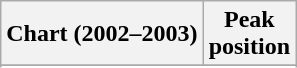<table class="wikitable sortable plainrowheaders" style="text-align:center;">
<tr>
<th scope="col">Chart (2002–2003)</th>
<th scope="col">Peak<br>position</th>
</tr>
<tr>
</tr>
<tr>
</tr>
<tr>
</tr>
<tr>
</tr>
<tr>
</tr>
</table>
